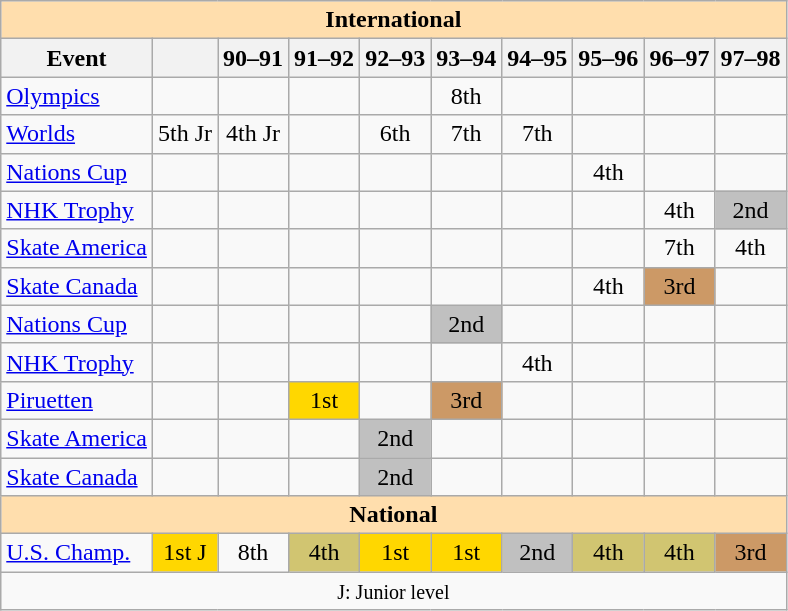<table class="wikitable" style="text-align:center">
<tr>
<th style="background-color: #ffdead; " colspan=10 align=center>International</th>
</tr>
<tr>
<th>Event</th>
<th></th>
<th>90–91</th>
<th>91–92</th>
<th>92–93</th>
<th>93–94</th>
<th>94–95</th>
<th>95–96</th>
<th>96–97</th>
<th>97–98</th>
</tr>
<tr>
<td align=left><a href='#'>Olympics</a></td>
<td></td>
<td></td>
<td></td>
<td></td>
<td>8th</td>
<td></td>
<td></td>
<td></td>
<td></td>
</tr>
<tr>
<td align=left><a href='#'>Worlds</a></td>
<td>5th Jr</td>
<td>4th Jr</td>
<td></td>
<td>6th</td>
<td>7th</td>
<td>7th</td>
<td></td>
<td></td>
<td></td>
</tr>
<tr>
<td align=left> <a href='#'>Nations Cup</a></td>
<td></td>
<td></td>
<td></td>
<td></td>
<td></td>
<td></td>
<td>4th</td>
<td></td>
<td></td>
</tr>
<tr>
<td align=left> <a href='#'>NHK Trophy</a></td>
<td></td>
<td></td>
<td></td>
<td></td>
<td></td>
<td></td>
<td></td>
<td>4th</td>
<td bgcolor=silver>2nd</td>
</tr>
<tr>
<td align=left> <a href='#'>Skate America</a></td>
<td></td>
<td></td>
<td></td>
<td></td>
<td></td>
<td></td>
<td></td>
<td>7th</td>
<td>4th</td>
</tr>
<tr>
<td align=left> <a href='#'>Skate Canada</a></td>
<td></td>
<td></td>
<td></td>
<td></td>
<td></td>
<td></td>
<td>4th</td>
<td bgcolor=cc9966>3rd</td>
<td></td>
</tr>
<tr>
<td align=left><a href='#'>Nations Cup</a></td>
<td></td>
<td></td>
<td></td>
<td></td>
<td bgcolor=silver>2nd</td>
<td></td>
<td></td>
<td></td>
<td></td>
</tr>
<tr>
<td align=left><a href='#'>NHK Trophy</a></td>
<td></td>
<td></td>
<td></td>
<td></td>
<td></td>
<td>4th</td>
<td></td>
<td></td>
<td></td>
</tr>
<tr>
<td align=left><a href='#'>Piruetten</a></td>
<td></td>
<td></td>
<td bgcolor=gold>1st</td>
<td></td>
<td bgcolor=cc9966>3rd</td>
<td></td>
<td></td>
<td></td>
<td></td>
</tr>
<tr>
<td align=left><a href='#'>Skate America</a></td>
<td></td>
<td></td>
<td></td>
<td bgcolor=silver>2nd</td>
<td></td>
<td></td>
<td></td>
<td></td>
<td></td>
</tr>
<tr>
<td align=left><a href='#'>Skate Canada</a></td>
<td></td>
<td></td>
<td></td>
<td bgcolor=silver>2nd</td>
<td></td>
<td></td>
<td></td>
<td></td>
<td></td>
</tr>
<tr>
<th style="background-color: #ffdead; " colspan=10 align=center>National</th>
</tr>
<tr>
<td align=left><a href='#'>U.S. Champ.</a></td>
<td bgcolor=gold>1st J</td>
<td>8th</td>
<td bgcolor=d1c571>4th</td>
<td bgcolor=gold>1st</td>
<td bgcolor=gold>1st</td>
<td bgcolor=silver>2nd</td>
<td bgcolor=d1c571>4th</td>
<td bgcolor=d1c571>4th</td>
<td bgcolor=cc9966>3rd</td>
</tr>
<tr>
<td colspan=10 align=center><small> J: Junior level </small></td>
</tr>
</table>
